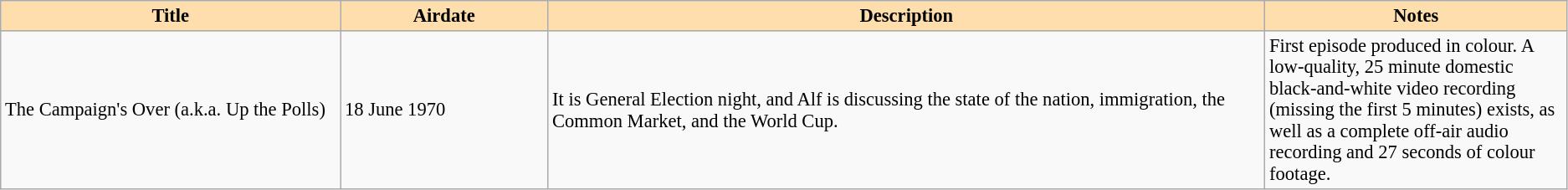<table class="wikitable" border=1 style="font-size: 94%">
<tr>
<th style="background:#ffdead" width=18%>Title</th>
<th style="background:#ffdead" width=11%>Airdate</th>
<th style="background:#ffdead" width=38%>Description</th>
<th style="background:#ffdead" width=16%>Notes</th>
</tr>
<tr>
<td>The Campaign's Over (a.k.a. Up the Polls)</td>
<td>18 June 1970</td>
<td>It is General Election night, and Alf is discussing the state of the nation, immigration, the Common Market, and the World Cup.</td>
<td>First episode produced in colour. A low-quality, 25 minute domestic black-and-white video recording (missing the first 5 minutes) exists, as well as a complete off-air audio recording and 27 seconds of colour footage.</td>
</tr>
</table>
